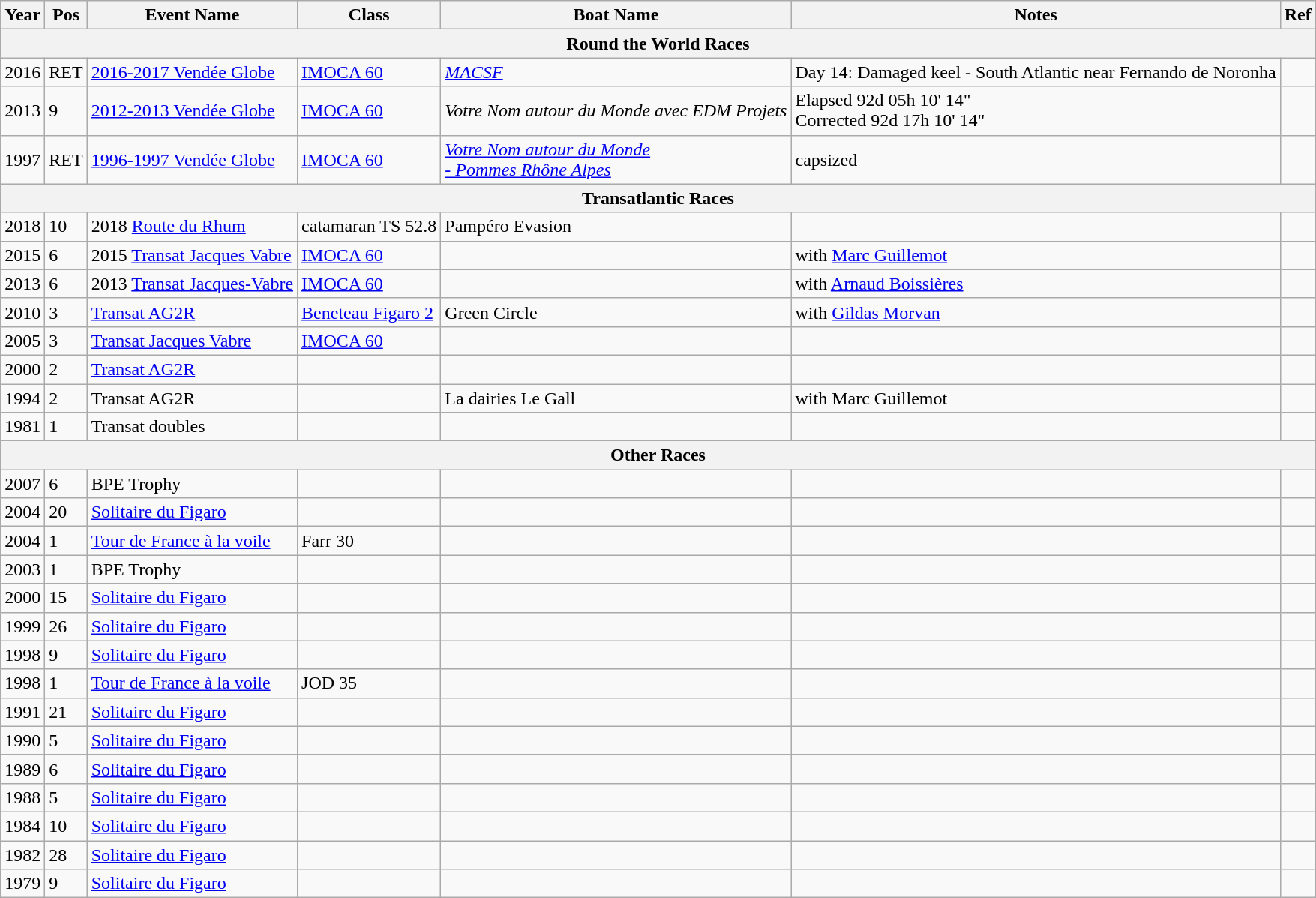<table class="wikitable sortable">
<tr>
<th>Year</th>
<th>Pos</th>
<th>Event Name</th>
<th>Class</th>
<th>Boat Name</th>
<th>Notes</th>
<th>Ref</th>
</tr>
<tr>
<th colspan=8>Round the World Races</th>
</tr>
<tr>
<td>2016</td>
<td>RET</td>
<td><a href='#'>2016-2017 Vendée Globe</a></td>
<td><a href='#'>IMOCA 60</a></td>
<td><em><a href='#'>MACSF</a></em></td>
<td>Day 14: Damaged keel - South Atlantic near Fernando de Noronha</td>
<td></td>
</tr>
<tr>
<td>2013</td>
<td>9</td>
<td><a href='#'>2012-2013 Vendée Globe</a></td>
<td><a href='#'>IMOCA 60</a></td>
<td><em>Votre Nom autour du Monde avec EDM Projets</em></td>
<td>Elapsed  92d 05h 10' 14"<br>Corrected 92d 17h 10' 14"</td>
<td></td>
</tr>
<tr>
<td>1997</td>
<td>RET</td>
<td><a href='#'>1996-1997 Vendée Globe</a></td>
<td><a href='#'>IMOCA 60</a></td>
<td><em><a href='#'>Votre Nom autour du Monde<br>- Pommes Rhône Alpes</a></em></td>
<td>capsized</td>
<td></td>
</tr>
<tr>
<th colspan=8>Transatlantic Races</th>
</tr>
<tr>
<td>2018</td>
<td>10</td>
<td>2018 <a href='#'>Route du Rhum</a></td>
<td>catamaran TS 52.8</td>
<td>Pampéro Evasion</td>
<td></td>
<td></td>
</tr>
<tr>
<td>2015</td>
<td>6</td>
<td>2015 <a href='#'>Transat Jacques Vabre</a></td>
<td><a href='#'>IMOCA 60</a></td>
<td></td>
<td>with <a href='#'>Marc Guillemot</a></td>
<td></td>
</tr>
<tr>
<td>2013</td>
<td>6</td>
<td>2013 <a href='#'>Transat Jacques-Vabre</a></td>
<td><a href='#'>IMOCA 60</a></td>
<td></td>
<td>with <a href='#'>Arnaud Boissières</a></td>
<td></td>
</tr>
<tr>
<td>2010</td>
<td>3</td>
<td><a href='#'>Transat AG2R</a></td>
<td><a href='#'>Beneteau Figaro 2</a></td>
<td>Green Circle</td>
<td>with <a href='#'>Gildas Morvan</a></td>
<td></td>
</tr>
<tr>
<td>2005</td>
<td>3</td>
<td><a href='#'>Transat Jacques Vabre</a></td>
<td><a href='#'>IMOCA 60</a></td>
<td></td>
<td></td>
<td></td>
</tr>
<tr>
<td>2000</td>
<td>2</td>
<td><a href='#'>Transat AG2R</a></td>
<td></td>
<td></td>
<td></td>
<td></td>
</tr>
<tr>
<td>1994</td>
<td>2</td>
<td>Transat AG2R</td>
<td></td>
<td>La dairies Le Gall</td>
<td>with Marc Guillemot</td>
<td></td>
</tr>
<tr>
<td>1981</td>
<td>1</td>
<td>Transat doubles</td>
<td></td>
<td></td>
<td></td>
<td></td>
</tr>
<tr>
<th colspan=8>Other Races</th>
</tr>
<tr>
<td>2007</td>
<td>6</td>
<td>BPE Trophy</td>
<td></td>
<td></td>
<td></td>
<td></td>
</tr>
<tr>
<td>2004</td>
<td>20</td>
<td><a href='#'>Solitaire du Figaro</a></td>
<td></td>
<td></td>
<td></td>
<td></td>
</tr>
<tr>
<td>2004</td>
<td>1</td>
<td><a href='#'>Tour de France à la voile</a></td>
<td>Farr 30</td>
<td></td>
<td></td>
<td></td>
</tr>
<tr>
<td>2003</td>
<td>1</td>
<td>BPE Trophy</td>
<td></td>
<td></td>
<td></td>
<td></td>
</tr>
<tr>
<td>2000</td>
<td>15</td>
<td><a href='#'>Solitaire du Figaro</a></td>
<td></td>
<td></td>
<td></td>
<td></td>
</tr>
<tr>
<td>1999</td>
<td>26</td>
<td><a href='#'>Solitaire du Figaro</a></td>
<td></td>
<td></td>
<td></td>
<td></td>
</tr>
<tr>
<td>1998</td>
<td>9</td>
<td><a href='#'>Solitaire du Figaro</a></td>
<td></td>
<td></td>
<td></td>
<td></td>
</tr>
<tr>
<td>1998</td>
<td>1</td>
<td><a href='#'>Tour de France à la voile</a></td>
<td>JOD 35</td>
<td></td>
<td></td>
<td></td>
</tr>
<tr>
<td>1991</td>
<td>21</td>
<td><a href='#'>Solitaire du Figaro</a></td>
<td></td>
<td></td>
<td></td>
<td></td>
</tr>
<tr>
<td>1990</td>
<td>5</td>
<td><a href='#'>Solitaire du Figaro</a></td>
<td></td>
<td></td>
<td></td>
<td></td>
</tr>
<tr>
<td>1989</td>
<td>6</td>
<td><a href='#'>Solitaire du Figaro</a></td>
<td></td>
<td></td>
<td></td>
<td></td>
</tr>
<tr>
<td>1988</td>
<td>5</td>
<td><a href='#'>Solitaire du Figaro</a></td>
<td></td>
<td></td>
<td></td>
<td></td>
</tr>
<tr>
<td>1984</td>
<td>10</td>
<td><a href='#'>Solitaire du Figaro</a></td>
<td></td>
<td></td>
<td></td>
<td></td>
</tr>
<tr>
<td>1982</td>
<td>28</td>
<td><a href='#'>Solitaire du Figaro</a></td>
<td></td>
<td></td>
<td></td>
<td></td>
</tr>
<tr>
<td>1979</td>
<td>9</td>
<td><a href='#'>Solitaire du Figaro</a></td>
<td></td>
<td></td>
<td></td>
<td></td>
</tr>
</table>
